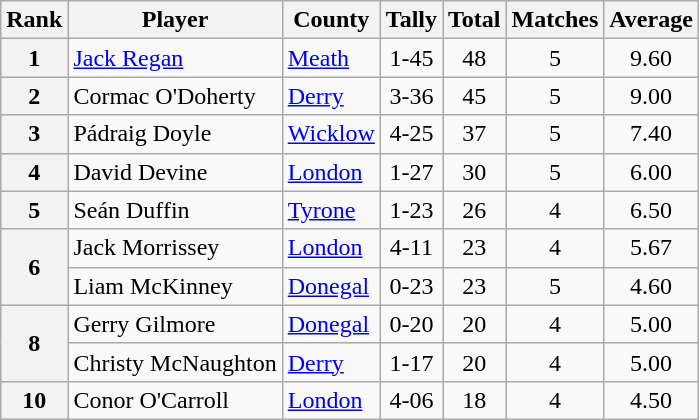<table class="wikitable">
<tr>
<th>Rank</th>
<th>Player</th>
<th>County</th>
<th>Tally</th>
<th>Total</th>
<th>Matches</th>
<th>Average</th>
</tr>
<tr>
<th rowspan="1" align="center">1</th>
<td><a href='#'>Jack Regan</a></td>
<td> <a href='#'>Meath</a></td>
<td align="center">1-45</td>
<td align="center">48</td>
<td align="center">5</td>
<td align="center">9.60</td>
</tr>
<tr>
<th align="center">2</th>
<td>Cormac O'Doherty</td>
<td> <a href='#'>Derry</a></td>
<td align="center">3-36</td>
<td align="center">45</td>
<td align="center">5</td>
<td align="center">9.00</td>
</tr>
<tr>
<th>3</th>
<td>Pádraig Doyle</td>
<td> <a href='#'>Wicklow</a></td>
<td align="center">4-25</td>
<td align="center">37</td>
<td align="center">5</td>
<td align="center">7.40</td>
</tr>
<tr>
<th>4</th>
<td>David Devine</td>
<td> <a href='#'>London</a></td>
<td align="center">1-27</td>
<td align="center">30</td>
<td align="center">5</td>
<td align="center">6.00</td>
</tr>
<tr>
<th>5</th>
<td>Seán Duffin</td>
<td> <a href='#'>Tyrone</a></td>
<td align="center">1-23</td>
<td align="center">26</td>
<td align="center">4</td>
<td align="center">6.50</td>
</tr>
<tr>
<th rowspan="2">6</th>
<td>Jack Morrissey</td>
<td> <a href='#'>London</a></td>
<td align="center">4-11</td>
<td align="center">23</td>
<td align="center">4</td>
<td align="center">5.67</td>
</tr>
<tr>
<td>Liam McKinney</td>
<td> <a href='#'>Donegal</a></td>
<td align="center">0-23</td>
<td align="center">23</td>
<td align="center">5</td>
<td align="center">4.60</td>
</tr>
<tr>
<th rowspan="2">8</th>
<td>Gerry Gilmore</td>
<td> <a href='#'>Donegal</a></td>
<td align="center">0-20</td>
<td align="center">20</td>
<td align="center">4</td>
<td align="center">5.00</td>
</tr>
<tr>
<td>Christy McNaughton</td>
<td> <a href='#'>Derry</a></td>
<td align="center">1-17</td>
<td align="center">20</td>
<td align="center">4</td>
<td align="center">5.00</td>
</tr>
<tr>
<th>10</th>
<td>Conor O'Carroll</td>
<td> <a href='#'>London</a></td>
<td align="center">4-06</td>
<td align="center">18</td>
<td align="center">4</td>
<td align="center">4.50</td>
</tr>
</table>
